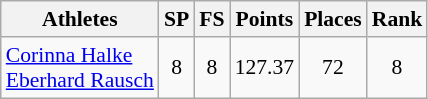<table class="wikitable" border="1" style="font-size:90%">
<tr>
<th>Athletes</th>
<th>SP</th>
<th>FS</th>
<th>Points</th>
<th>Places</th>
<th>Rank</th>
</tr>
<tr align=center>
<td align=left><a href='#'>Corinna Halke</a><br><a href='#'>Eberhard Rausch</a></td>
<td>8</td>
<td>8</td>
<td>127.37</td>
<td>72</td>
<td>8</td>
</tr>
</table>
